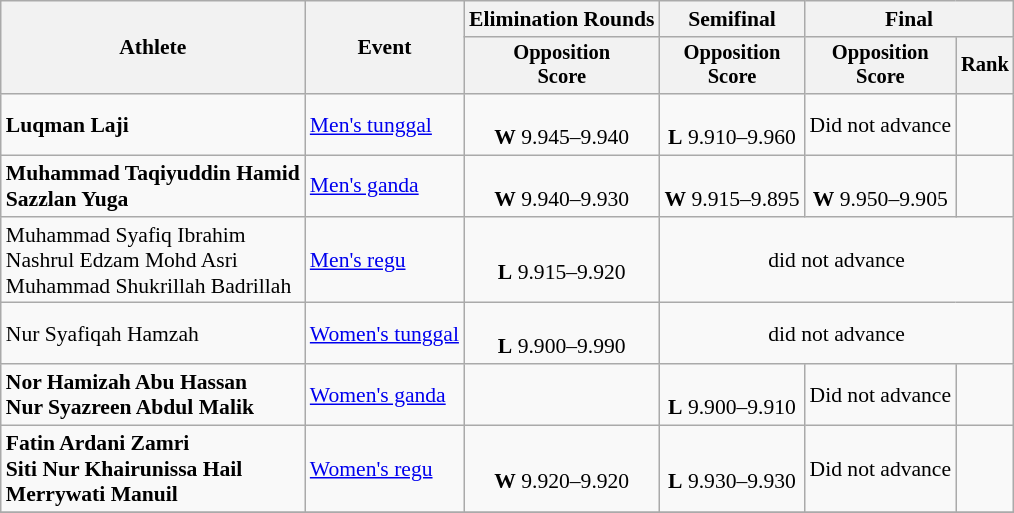<table class=wikitable style="font-size:90%; text-align:center">
<tr>
<th rowspan="2">Athlete</th>
<th rowspan="2">Event</th>
<th>Elimination Rounds</th>
<th>Semifinal</th>
<th colspan="2">Final</th>
</tr>
<tr style="font-size:95%", align="center">
<th>Opposition<br>Score</th>
<th>Opposition<br>Score</th>
<th>Opposition<br>Score</th>
<th>Rank</th>
</tr>
<tr align="center">
<td align=left><strong>Luqman Laji</strong></td>
<td align=left><a href='#'>Men's tunggal</a></td>
<td><br><strong>W</strong> 9.945–9.940</td>
<td><br><strong>L</strong> 9.910–9.960</td>
<td>Did not advance</td>
<td></td>
</tr>
<tr>
<td align=left><strong>Muhammad Taqiyuddin Hamid<br>Sazzlan Yuga</strong></td>
<td align=left><a href='#'>Men's ganda</a></td>
<td><br><strong>W</strong> 9.940–9.930</td>
<td><br><strong>W</strong> 9.915–9.895</td>
<td><br><strong>W</strong> 9.950–9.905</td>
<td></td>
</tr>
<tr>
<td align=left>Muhammad Syafiq Ibrahim<br>Nashrul Edzam Mohd Asri<br>Muhammad Shukrillah Badrillah</td>
<td align=left><a href='#'>Men's regu</a></td>
<td><br><strong>L</strong> 9.915–9.920</td>
<td colspan="3">did not advance</td>
</tr>
<tr>
<td align=left>Nur Syafiqah Hamzah</td>
<td align=left><a href='#'>Women's tunggal</a></td>
<td><br><strong>L</strong> 9.900–9.990</td>
<td colspan="3">did not advance</td>
</tr>
<tr>
<td align=left><strong>Nor Hamizah Abu Hassan<br>Nur Syazreen Abdul Malik</strong></td>
<td align=left><a href='#'>Women's ganda</a></td>
<td></td>
<td><br><strong>L</strong> 9.900–9.910</td>
<td>Did not advance</td>
<td></td>
</tr>
<tr>
<td align=left><strong>Fatin Ardani Zamri<br>Siti Nur Khairunissa Hail<br>Merrywati Manuil</strong></td>
<td align=left><a href='#'>Women's regu</a></td>
<td><br><strong>W</strong> 9.920–9.920</td>
<td><br><strong>L</strong> 9.930–9.930</td>
<td>Did not advance</td>
<td></td>
</tr>
<tr>
</tr>
</table>
